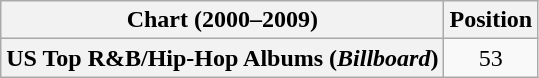<table class="wikitable plainrowheaders" style="text-align:center">
<tr>
<th scope="col">Chart (2000–2009)</th>
<th scope="col">Position</th>
</tr>
<tr>
<th scope="row">US Top R&B/Hip-Hop Albums (<em>Billboard</em>)</th>
<td>53</td>
</tr>
</table>
